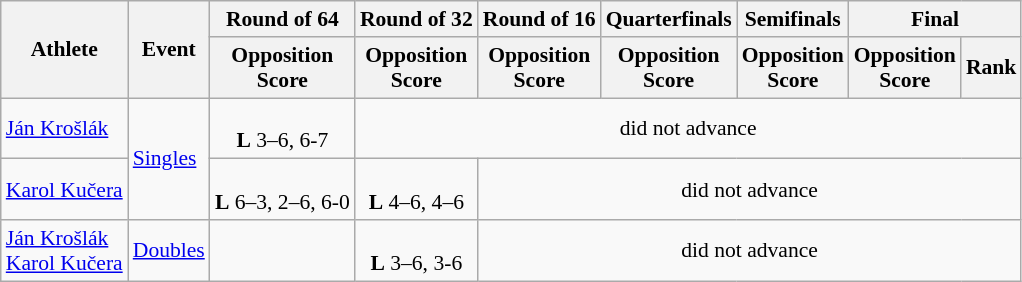<table class="wikitable" border="1" style="font-size:90%">
<tr>
<th rowspan=2>Athlete</th>
<th rowspan=2>Event</th>
<th>Round of 64</th>
<th>Round of 32</th>
<th>Round of 16</th>
<th>Quarterfinals</th>
<th>Semifinals</th>
<th colspan=2>Final</th>
</tr>
<tr>
<th>Opposition<br>Score</th>
<th>Opposition<br>Score</th>
<th>Opposition<br>Score</th>
<th>Opposition<br>Score</th>
<th>Opposition<br>Score</th>
<th>Opposition<br>Score</th>
<th>Rank</th>
</tr>
<tr>
<td><a href='#'>Ján Krošlák</a></td>
<td rowspan=2><a href='#'>Singles</a></td>
<td align=center><br><strong>L</strong> 3–6, 6-7</td>
<td align=center colspan=6>did not advance</td>
</tr>
<tr>
<td><a href='#'>Karol Kučera</a></td>
<td align=center><br><strong>L</strong> 6–3, 2–6, 6-0</td>
<td align=center><br><strong>L</strong> 4–6, 4–6</td>
<td align=center colspan=6>did not advance</td>
</tr>
<tr>
<td><a href='#'>Ján Krošlák</a><br><a href='#'>Karol Kučera</a></td>
<td rowspan=1><a href='#'>Doubles</a></td>
<td></td>
<td align=center><br><strong>L</strong> 3–6, 3-6</td>
<td align=center colspan=6>did not advance</td>
</tr>
</table>
